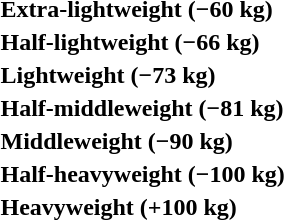<table>
<tr>
<th rowspan=2 style="text-align:left;">Extra-lightweight (−60 kg)</th>
<td rowspan=2></td>
<td rowspan=2></td>
<td></td>
</tr>
<tr>
<td></td>
</tr>
<tr>
<th rowspan=2 style="text-align:left;">Half-lightweight (−66 kg)</th>
<td rowspan=2></td>
<td rowspan=2></td>
<td></td>
</tr>
<tr>
<td></td>
</tr>
<tr>
<th rowspan=2 style="text-align:left;">Lightweight (−73 kg)</th>
<td rowspan=2></td>
<td rowspan=2></td>
<td></td>
</tr>
<tr>
<td></td>
</tr>
<tr>
<th rowspan=2 style="text-align:left;">Half-middleweight (−81 kg)</th>
<td rowspan=2></td>
<td rowspan=2></td>
<td></td>
</tr>
<tr>
<td></td>
</tr>
<tr>
<th rowspan=2 style="text-align:left;">Middleweight (−90 kg)</th>
<td rowspan=2></td>
<td rowspan=2></td>
<td></td>
</tr>
<tr>
<td></td>
</tr>
<tr>
<th rowspan=2 style="text-align:left;">Half-heavyweight (−100 kg)</th>
<td rowspan=2></td>
<td rowspan=2></td>
<td></td>
</tr>
<tr>
<td></td>
</tr>
<tr>
<th rowspan=2 style="text-align:left;">Heavyweight (+100 kg)</th>
<td rowspan=2></td>
<td rowspan=2></td>
<td></td>
</tr>
<tr>
<td></td>
</tr>
</table>
